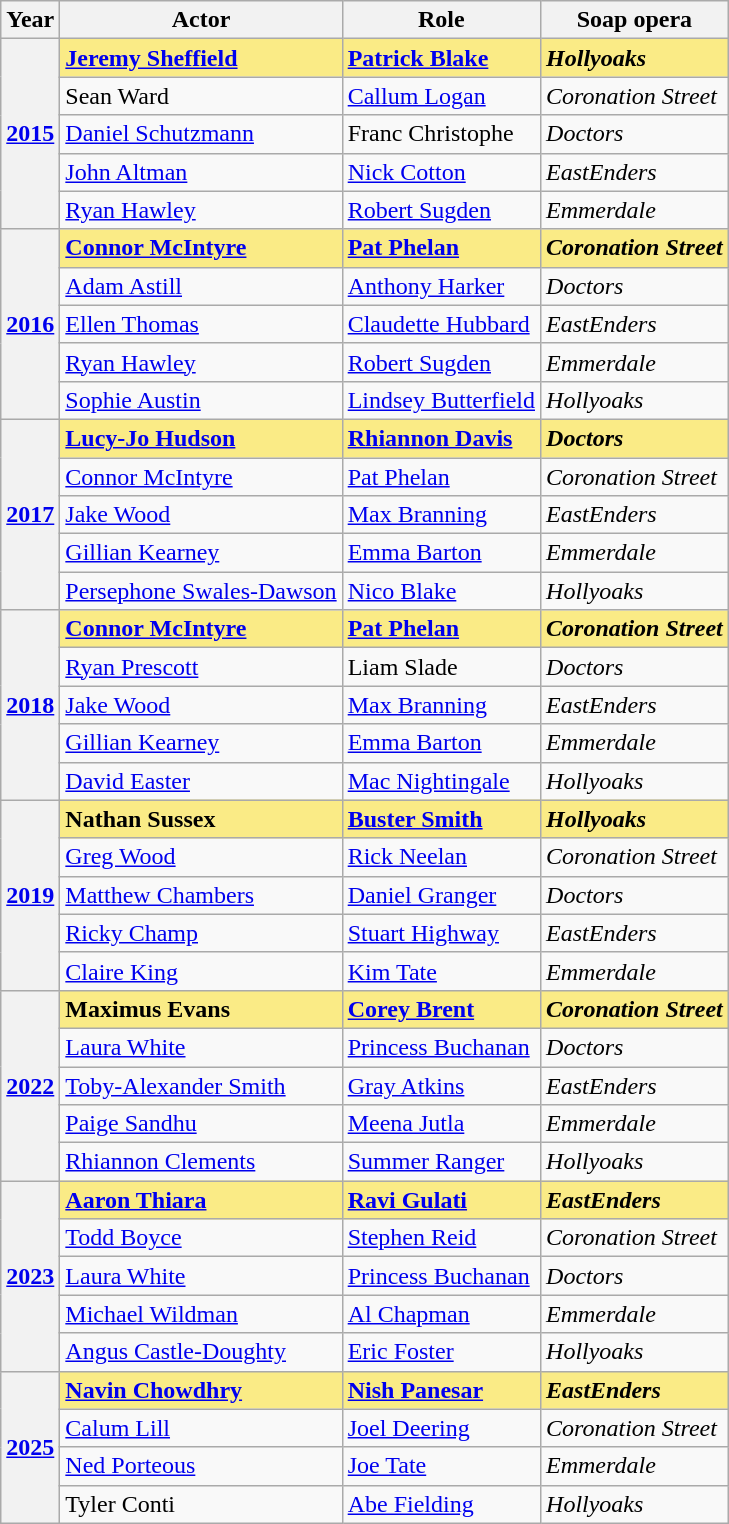<table class="wikitable sortable">
<tr>
<th>Year</th>
<th>Actor</th>
<th>Role</th>
<th>Soap opera</th>
</tr>
<tr>
<th scope="row" rowspan="5" style="text-align:center"><a href='#'>2015</a></th>
<td style="background:#FAEB86;"><strong><a href='#'>Jeremy Sheffield</a></strong></td>
<td style="background:#FAEB86;"><strong><a href='#'>Patrick Blake</a></strong></td>
<td style="background:#FAEB86;"><strong><em>Hollyoaks</em></strong></td>
</tr>
<tr>
<td>Sean Ward</td>
<td><a href='#'>Callum Logan</a></td>
<td><em>Coronation Street</em></td>
</tr>
<tr>
<td><a href='#'>Daniel Schutzmann</a></td>
<td>Franc Christophe</td>
<td><em>Doctors</em></td>
</tr>
<tr>
<td><a href='#'>John Altman</a></td>
<td><a href='#'>Nick Cotton</a></td>
<td><em>EastEnders</em></td>
</tr>
<tr>
<td><a href='#'>Ryan Hawley</a></td>
<td><a href='#'>Robert Sugden</a></td>
<td><em>Emmerdale</em></td>
</tr>
<tr>
<th scope="row" rowspan="5" style="text-align:center"><a href='#'>2016</a></th>
<td style="background:#FAEB86;"><strong><a href='#'>Connor McIntyre</a></strong></td>
<td style="background:#FAEB86;"><strong><a href='#'>Pat Phelan</a></strong></td>
<td style="background:#FAEB86;"><strong><em>Coronation Street</em></strong></td>
</tr>
<tr>
<td><a href='#'>Adam Astill</a></td>
<td><a href='#'>Anthony Harker</a></td>
<td><em>Doctors</em></td>
</tr>
<tr>
<td><a href='#'>Ellen Thomas</a></td>
<td><a href='#'>Claudette Hubbard</a></td>
<td><em>EastEnders</em></td>
</tr>
<tr>
<td><a href='#'>Ryan Hawley</a></td>
<td><a href='#'>Robert Sugden</a></td>
<td><em>Emmerdale</em></td>
</tr>
<tr>
<td><a href='#'>Sophie Austin</a></td>
<td><a href='#'>Lindsey Butterfield</a></td>
<td><em>Hollyoaks</em></td>
</tr>
<tr>
<th scope="row" rowspan="5" style="text-align:center"><a href='#'>2017</a></th>
<td style="background:#FAEB86;"><strong><a href='#'>Lucy-Jo Hudson</a></strong></td>
<td style="background:#FAEB86;"><strong><a href='#'>Rhiannon Davis</a></strong></td>
<td style="background:#FAEB86;"><strong><em>Doctors</em></strong></td>
</tr>
<tr>
<td><a href='#'>Connor McIntyre</a></td>
<td><a href='#'>Pat Phelan</a></td>
<td><em>Coronation Street</em></td>
</tr>
<tr>
<td><a href='#'>Jake Wood</a></td>
<td><a href='#'>Max Branning</a></td>
<td><em>EastEnders</em></td>
</tr>
<tr>
<td><a href='#'>Gillian Kearney</a></td>
<td><a href='#'>Emma Barton</a></td>
<td><em>Emmerdale</em></td>
</tr>
<tr>
<td><a href='#'>Persephone Swales-Dawson</a></td>
<td><a href='#'>Nico Blake</a></td>
<td><em>Hollyoaks</em></td>
</tr>
<tr>
<th scope="row" rowspan="5" style="text-align:center"><a href='#'>2018</a></th>
<td style="background:#FAEB86;"><strong><a href='#'>Connor McIntyre</a></strong></td>
<td style="background:#FAEB86;"><strong><a href='#'>Pat Phelan</a></strong></td>
<td style="background:#FAEB86;"><strong><em>Coronation Street</em></strong></td>
</tr>
<tr>
<td><a href='#'>Ryan Prescott</a></td>
<td>Liam Slade</td>
<td><em>Doctors</em></td>
</tr>
<tr>
<td><a href='#'>Jake Wood</a></td>
<td><a href='#'>Max Branning</a></td>
<td><em>EastEnders</em></td>
</tr>
<tr>
<td><a href='#'>Gillian Kearney</a></td>
<td><a href='#'>Emma Barton</a></td>
<td><em>Emmerdale</em></td>
</tr>
<tr>
<td><a href='#'>David Easter</a></td>
<td><a href='#'>Mac Nightingale</a></td>
<td><em>Hollyoaks</em></td>
</tr>
<tr>
<th scope="row" rowspan="5" style="text-align:center"><a href='#'>2019</a></th>
<td style="background:#FAEB86;"><strong>Nathan Sussex</strong></td>
<td style="background:#FAEB86;"><strong><a href='#'>Buster Smith</a></strong></td>
<td style="background:#FAEB86;"><strong><em>Hollyoaks</em></strong></td>
</tr>
<tr>
<td><a href='#'>Greg Wood</a></td>
<td><a href='#'>Rick Neelan</a></td>
<td><em>Coronation Street</em></td>
</tr>
<tr>
<td><a href='#'>Matthew Chambers</a></td>
<td><a href='#'>Daniel Granger</a></td>
<td><em>Doctors</em></td>
</tr>
<tr>
<td><a href='#'>Ricky Champ</a></td>
<td><a href='#'>Stuart Highway</a></td>
<td><em>EastEnders</em></td>
</tr>
<tr>
<td><a href='#'>Claire King</a></td>
<td><a href='#'>Kim Tate</a></td>
<td><em>Emmerdale</em></td>
</tr>
<tr>
<th scope="row" rowspan="5" style="text-align:center"><a href='#'>2022</a></th>
<td style="background:#FAEB86;"><strong>Maximus Evans</strong></td>
<td style="background:#FAEB86;"><strong><a href='#'>Corey Brent</a></strong></td>
<td style="background:#FAEB86;"><strong><em>Coronation Street</em></strong></td>
</tr>
<tr>
<td><a href='#'>Laura White</a></td>
<td><a href='#'>Princess Buchanan</a></td>
<td><em>Doctors</em></td>
</tr>
<tr>
<td><a href='#'>Toby-Alexander Smith</a></td>
<td><a href='#'>Gray Atkins</a></td>
<td><em>EastEnders</em></td>
</tr>
<tr>
<td><a href='#'>Paige Sandhu</a></td>
<td><a href='#'>Meena Jutla</a></td>
<td><em>Emmerdale</em></td>
</tr>
<tr>
<td><a href='#'>Rhiannon Clements</a></td>
<td><a href='#'>Summer Ranger</a></td>
<td><em>Hollyoaks</em></td>
</tr>
<tr>
<th scope="row" rowspan="5" style="text-align:center"><a href='#'>2023</a></th>
<td style="background:#FAEB86;"><strong><a href='#'>Aaron Thiara</a></strong></td>
<td style="background:#FAEB86;"><strong><a href='#'>Ravi Gulati</a></strong></td>
<td style="background:#FAEB86;"><strong><em>EastEnders</em></strong></td>
</tr>
<tr>
<td><a href='#'>Todd Boyce</a></td>
<td><a href='#'>Stephen Reid</a></td>
<td><em>Coronation Street</em></td>
</tr>
<tr>
<td><a href='#'>Laura White</a></td>
<td><a href='#'>Princess Buchanan</a></td>
<td><em>Doctors</em></td>
</tr>
<tr>
<td><a href='#'>Michael Wildman</a></td>
<td><a href='#'>Al Chapman</a></td>
<td><em>Emmerdale</em></td>
</tr>
<tr>
<td><a href='#'>Angus Castle-Doughty</a></td>
<td><a href='#'>Eric Foster</a></td>
<td><em>Hollyoaks</em></td>
</tr>
<tr>
<th scope="row" rowspan="5" style="text-align:center"><a href='#'>2025</a></th>
<td style="background:#FAEB86;"><strong><a href='#'>Navin Chowdhry</a></strong></td>
<td style="background:#FAEB86;"><strong><a href='#'>Nish Panesar</a></strong></td>
<td style="background:#FAEB86;"><strong><em>EastEnders</em></strong></td>
</tr>
<tr>
<td><a href='#'>Calum Lill</a></td>
<td><a href='#'>Joel Deering</a></td>
<td><em>Coronation Street</em></td>
</tr>
<tr>
<td><a href='#'>Ned Porteous</a></td>
<td><a href='#'>Joe Tate</a></td>
<td><em>Emmerdale</em></td>
</tr>
<tr>
<td>Tyler Conti</td>
<td><a href='#'>Abe Fielding</a></td>
<td><em>Hollyoaks</em></td>
</tr>
</table>
